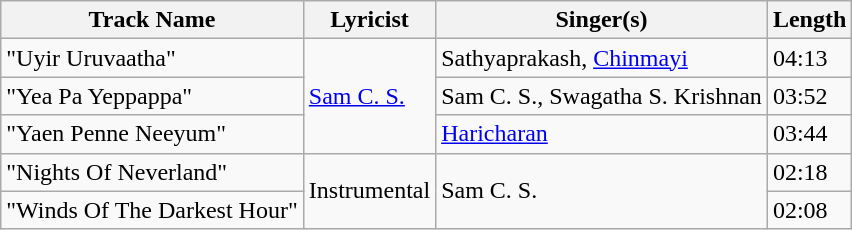<table class="wikitable">
<tr>
<th>Track Name</th>
<th>Lyricist</th>
<th>Singer(s)</th>
<th>Length</th>
</tr>
<tr>
<td>"Uyir Uruvaatha"</td>
<td rowspan="3"><a href='#'>Sam C. S.</a></td>
<td>Sathyaprakash, <a href='#'>Chinmayi</a></td>
<td>04:13</td>
</tr>
<tr>
<td>"Yea Pa Yeppappa"</td>
<td>Sam C. S., Swagatha S. Krishnan</td>
<td>03:52</td>
</tr>
<tr>
<td>"Yaen Penne Neeyum"</td>
<td><a href='#'>Haricharan</a></td>
<td>03:44</td>
</tr>
<tr>
<td>"Nights Of Neverland"</td>
<td rowspan="2">Instrumental</td>
<td rowspan="2">Sam C. S.</td>
<td>02:18</td>
</tr>
<tr>
<td>"Winds Of The Darkest Hour"</td>
<td>02:08</td>
</tr>
</table>
